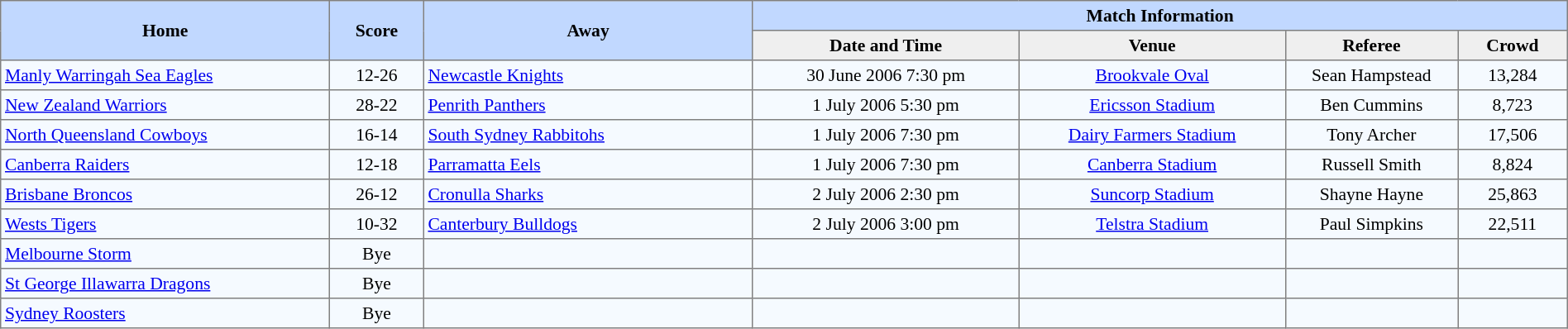<table border=1 style="border-collapse:collapse; font-size:90%;" cellpadding=3 cellspacing=0 width=100%>
<tr bgcolor=#C1D8FF>
<th rowspan=2 width=21%>Home</th>
<th rowspan=2 width=6%>Score</th>
<th rowspan=2 width=21%>Away</th>
<th colspan=6>Match Information</th>
</tr>
<tr bgcolor=#EFEFEF>
<th width=17%>Date and Time</th>
<th width=17%>Venue</th>
<th width=11%>Referee</th>
<th width=7%>Crowd</th>
</tr>
<tr align=center bgcolor=#F5FAFF>
<td align=left> <a href='#'>Manly Warringah Sea Eagles</a></td>
<td>12-26</td>
<td align=left> <a href='#'>Newcastle Knights</a></td>
<td>30 June 2006 7:30 pm</td>
<td><a href='#'>Brookvale Oval</a></td>
<td>Sean Hampstead</td>
<td>13,284</td>
</tr>
<tr align=center bgcolor=#F5FAFF>
<td align=left> <a href='#'>New Zealand Warriors</a></td>
<td>28-22</td>
<td align=left> <a href='#'>Penrith Panthers</a></td>
<td>1 July 2006 5:30 pm</td>
<td><a href='#'>Ericsson Stadium</a></td>
<td>Ben Cummins</td>
<td>8,723</td>
</tr>
<tr align=center bgcolor=#F5FAFF>
<td align=left> <a href='#'>North Queensland Cowboys</a></td>
<td>16-14</td>
<td align=left> <a href='#'>South Sydney Rabbitohs</a></td>
<td>1 July 2006 7:30 pm</td>
<td><a href='#'>Dairy Farmers Stadium</a></td>
<td>Tony Archer</td>
<td>17,506</td>
</tr>
<tr align=center bgcolor=#F5FAFF>
<td align=left> <a href='#'>Canberra Raiders</a></td>
<td>12-18</td>
<td align=left> <a href='#'>Parramatta Eels</a></td>
<td>1 July 2006 7:30 pm</td>
<td><a href='#'>Canberra Stadium</a></td>
<td>Russell Smith</td>
<td>8,824</td>
</tr>
<tr align=center bgcolor=#F5FAFF>
<td align=left> <a href='#'>Brisbane Broncos</a></td>
<td>26-12</td>
<td align=left> <a href='#'>Cronulla Sharks</a></td>
<td>2 July 2006 2:30 pm</td>
<td><a href='#'>Suncorp Stadium</a></td>
<td>Shayne Hayne</td>
<td>25,863</td>
</tr>
<tr align=center bgcolor=#F5FAFF>
<td align=left> <a href='#'>Wests Tigers</a></td>
<td>10-32</td>
<td align=left> <a href='#'>Canterbury Bulldogs</a></td>
<td>2 July 2006 3:00 pm</td>
<td><a href='#'>Telstra Stadium</a></td>
<td>Paul Simpkins</td>
<td>22,511</td>
</tr>
<tr align=center bgcolor=#F5FAFF>
<td align=left> <a href='#'>Melbourne Storm</a></td>
<td>Bye</td>
<td></td>
<td></td>
<td></td>
<td></td>
<td></td>
</tr>
<tr align=center bgcolor=#F5FAFF>
<td align=left> <a href='#'>St George Illawarra Dragons</a></td>
<td>Bye</td>
<td></td>
<td></td>
<td></td>
<td></td>
<td></td>
</tr>
<tr align=center bgcolor=#F5FAFF>
<td align=left> <a href='#'>Sydney Roosters</a></td>
<td>Bye</td>
<td></td>
<td></td>
<td></td>
<td></td>
<td></td>
</tr>
</table>
